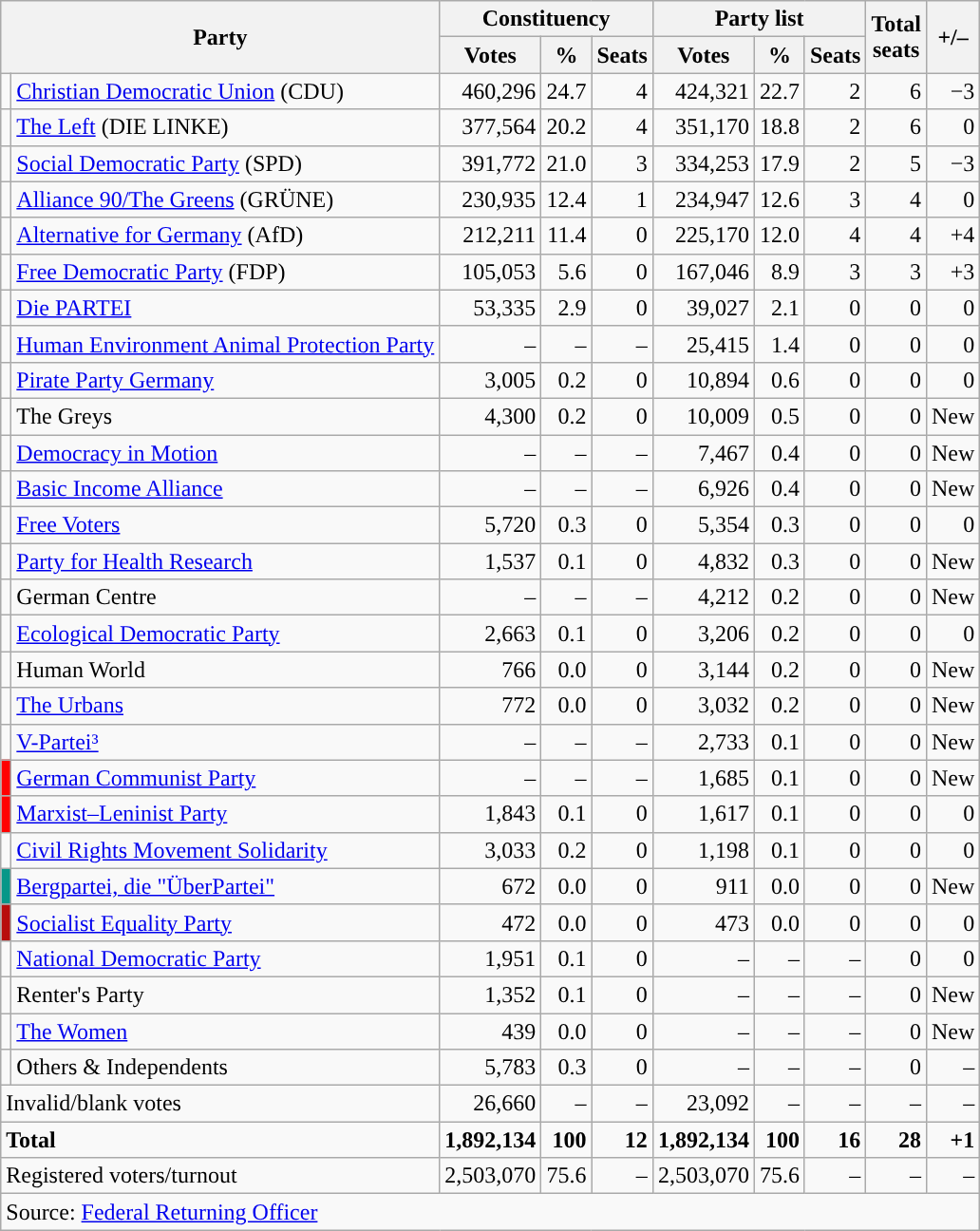<table class="wikitable" style="text-align:right">
<tr>
<th colspan="2" rowspan="2">Party</th>
<th colspan="3">Constituency</th>
<th colspan="3">Party list</th>
<th rowspan="2">Total<br>seats</th>
<th rowspan="2">+/–</th>
</tr>
<tr>
<th>Votes</th>
<th>%</th>
<th>Seats</th>
<th>Votes</th>
<th>%</th>
<th>Seats</th>
</tr>
<tr>
<td></td>
<td align="left"><a href='#'>Christian Democratic Union</a> (CDU)</td>
<td>460,296</td>
<td>24.7</td>
<td>4</td>
<td>424,321</td>
<td>22.7</td>
<td>2</td>
<td>6</td>
<td>−3</td>
</tr>
<tr>
<td></td>
<td align="left"><a href='#'>The Left</a> (DIE LINKE)</td>
<td>377,564</td>
<td>20.2</td>
<td>4</td>
<td>351,170</td>
<td>18.8</td>
<td>2</td>
<td>6</td>
<td>0</td>
</tr>
<tr>
<td></td>
<td align="left"><a href='#'>Social Democratic Party</a> (SPD)</td>
<td>391,772</td>
<td>21.0</td>
<td>3</td>
<td>334,253</td>
<td>17.9</td>
<td>2</td>
<td>5</td>
<td>−3</td>
</tr>
<tr>
<td></td>
<td align="left"><a href='#'>Alliance 90/The Greens</a> (GRÜNE)</td>
<td>230,935</td>
<td>12.4</td>
<td>1</td>
<td>234,947</td>
<td>12.6</td>
<td>3</td>
<td>4</td>
<td>0</td>
</tr>
<tr>
<td></td>
<td align="left"><a href='#'>Alternative for Germany</a> (AfD)</td>
<td>212,211</td>
<td>11.4</td>
<td>0</td>
<td>225,170</td>
<td>12.0</td>
<td>4</td>
<td>4</td>
<td>+4</td>
</tr>
<tr>
<td></td>
<td align="left"><a href='#'>Free Democratic Party</a> (FDP)</td>
<td>105,053</td>
<td>5.6</td>
<td>0</td>
<td>167,046</td>
<td>8.9</td>
<td>3</td>
<td>3</td>
<td>+3</td>
</tr>
<tr>
<td style="background-color:"></td>
<td align="left"><a href='#'>Die PARTEI</a></td>
<td>53,335</td>
<td>2.9</td>
<td>0</td>
<td>39,027</td>
<td>2.1</td>
<td>0</td>
<td>0</td>
<td>0</td>
</tr>
<tr>
<td style="background-color:"></td>
<td align="left"><a href='#'>Human Environment Animal Protection Party</a></td>
<td>–</td>
<td>–</td>
<td>–</td>
<td>25,415</td>
<td>1.4</td>
<td>0</td>
<td>0</td>
<td>0</td>
</tr>
<tr>
<td style="background-color:"></td>
<td align="left"><a href='#'>Pirate Party Germany</a></td>
<td>3,005</td>
<td>0.2</td>
<td>0</td>
<td>10,894</td>
<td>0.6</td>
<td>0</td>
<td>0</td>
<td>0</td>
</tr>
<tr>
<td></td>
<td align="left">The Greys</td>
<td>4,300</td>
<td>0.2</td>
<td>0</td>
<td>10,009</td>
<td>0.5</td>
<td>0</td>
<td>0</td>
<td>New</td>
</tr>
<tr>
<td></td>
<td align="left"><a href='#'>Democracy in Motion</a></td>
<td>–</td>
<td>–</td>
<td>–</td>
<td>7,467</td>
<td>0.4</td>
<td>0</td>
<td>0</td>
<td>New</td>
</tr>
<tr>
<td style="background-color:"></td>
<td align="left"><a href='#'>Basic Income Alliance</a></td>
<td>–</td>
<td>–</td>
<td>–</td>
<td>6,926</td>
<td>0.4</td>
<td>0</td>
<td>0</td>
<td>New</td>
</tr>
<tr>
<td style="background-color:"></td>
<td align="left"><a href='#'>Free Voters</a></td>
<td>5,720</td>
<td>0.3</td>
<td>0</td>
<td>5,354</td>
<td>0.3</td>
<td>0</td>
<td>0</td>
<td>0</td>
</tr>
<tr>
<td></td>
<td align="left"><a href='#'>Party for Health Research</a></td>
<td>1,537</td>
<td>0.1</td>
<td>0</td>
<td>4,832</td>
<td>0.3</td>
<td>0</td>
<td>0</td>
<td>New</td>
</tr>
<tr>
<td></td>
<td align="left">German Centre</td>
<td>–</td>
<td>–</td>
<td>–</td>
<td>4,212</td>
<td>0.2</td>
<td>0</td>
<td>0</td>
<td>New</td>
</tr>
<tr>
<td style="background-color:"></td>
<td align="left"><a href='#'>Ecological Democratic Party</a></td>
<td>2,663</td>
<td>0.1</td>
<td>0</td>
<td>3,206</td>
<td>0.2</td>
<td>0</td>
<td>0</td>
<td>0</td>
</tr>
<tr>
<td></td>
<td align="left">Human World</td>
<td>766</td>
<td>0.0</td>
<td>0</td>
<td>3,144</td>
<td>0.2</td>
<td>0</td>
<td>0</td>
<td>New</td>
</tr>
<tr>
<td></td>
<td align="left"><a href='#'>The Urbans</a></td>
<td>772</td>
<td>0.0</td>
<td>0</td>
<td>3,032</td>
<td>0.2</td>
<td>0</td>
<td>0</td>
<td>New</td>
</tr>
<tr>
<td style="background-color:"></td>
<td align="left"><a href='#'>V-Partei³</a></td>
<td>–</td>
<td>–</td>
<td>–</td>
<td>2,733</td>
<td>0.1</td>
<td>0</td>
<td>0</td>
<td>New</td>
</tr>
<tr>
<td style="background-color:red"></td>
<td align="left"><a href='#'>German Communist Party</a></td>
<td>–</td>
<td>–</td>
<td>–</td>
<td>1,685</td>
<td>0.1</td>
<td>0</td>
<td>0</td>
<td>New</td>
</tr>
<tr>
<td style="background-color:red"></td>
<td align="left"><a href='#'>Marxist–Leninist Party</a></td>
<td>1,843</td>
<td>0.1</td>
<td>0</td>
<td>1,617</td>
<td>0.1</td>
<td>0</td>
<td>0</td>
<td>0</td>
</tr>
<tr>
<td></td>
<td align="left"><a href='#'>Civil Rights Movement Solidarity</a></td>
<td>3,033</td>
<td>0.2</td>
<td>0</td>
<td>1,198</td>
<td>0.1</td>
<td>0</td>
<td>0</td>
<td>0</td>
</tr>
<tr>
<td style="background-color:#079788"></td>
<td align="left"><a href='#'>Bergpartei, die "ÜberPartei"</a></td>
<td>672</td>
<td>0.0</td>
<td>0</td>
<td>911</td>
<td>0.0</td>
<td>0</td>
<td>0</td>
<td>New</td>
</tr>
<tr>
<td style="background-color:#B80D0C"></td>
<td align="left"><a href='#'>Socialist Equality Party</a></td>
<td>472</td>
<td>0.0</td>
<td>0</td>
<td>473</td>
<td>0.0</td>
<td>0</td>
<td>0</td>
<td>0</td>
</tr>
<tr>
<td style="background-color:"></td>
<td align="left"><a href='#'>National Democratic Party</a></td>
<td>1,951</td>
<td>0.1</td>
<td>0</td>
<td>–</td>
<td>–</td>
<td>–</td>
<td>0</td>
<td>0</td>
</tr>
<tr>
<td></td>
<td align="left">Renter's Party</td>
<td>1,352</td>
<td>0.1</td>
<td>0</td>
<td>–</td>
<td>–</td>
<td>–</td>
<td>0</td>
<td>New</td>
</tr>
<tr>
<td></td>
<td align="left"><a href='#'>The Women</a></td>
<td>439</td>
<td>0.0</td>
<td>0</td>
<td>–</td>
<td>–</td>
<td>–</td>
<td>0</td>
<td>New</td>
</tr>
<tr>
<td></td>
<td align="left">Others & Independents</td>
<td>5,783</td>
<td>0.3</td>
<td>0</td>
<td>–</td>
<td>–</td>
<td>–</td>
<td>0</td>
<td>–</td>
</tr>
<tr>
<td colspan="2" align="left">Invalid/blank votes</td>
<td>26,660</td>
<td>–</td>
<td>–</td>
<td>23,092</td>
<td>–</td>
<td>–</td>
<td>–</td>
<td>–</td>
</tr>
<tr>
<td colspan="2" align="left"><strong>Total</strong></td>
<td><strong>1,892,134</strong></td>
<td><strong>100</strong></td>
<td><strong>12</strong></td>
<td><strong>1,892,134</strong></td>
<td><strong>100</strong></td>
<td><strong>16</strong></td>
<td><strong>28</strong></td>
<td><strong>+1</strong></td>
</tr>
<tr>
<td colspan="2" align="left">Registered voters/turnout</td>
<td>2,503,070</td>
<td>75.6</td>
<td>–</td>
<td>2,503,070</td>
<td>75.6</td>
<td>–</td>
<td>–</td>
<td>–</td>
</tr>
<tr>
<td colspan="10" align="left">Source: <a href='#'>Federal Returning Officer</a></td>
</tr>
</table>
